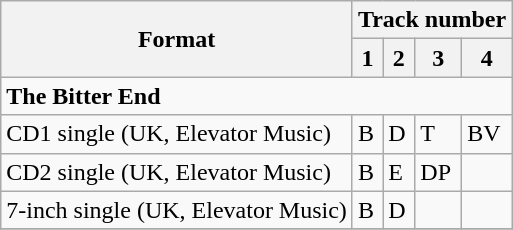<table class="wikitable">
<tr>
<th align="center" rowspan=2>Format</th>
<th colspan=4>Track number</th>
</tr>
<tr>
<th>1</th>
<th>2</th>
<th>3</th>
<th>4</th>
</tr>
<tr>
<td colspan=5 align="left"><strong>The Bitter End</strong></td>
</tr>
<tr>
<td align="left">CD1 single (UK, Elevator Music)</td>
<td>B</td>
<td>D</td>
<td>T</td>
<td>BV</td>
</tr>
<tr>
<td align="left">CD2 single (UK, Elevator Music)</td>
<td>B</td>
<td>E</td>
<td>DP</td>
<td></td>
</tr>
<tr>
<td align="left">7-inch single (UK, Elevator Music)</td>
<td>B</td>
<td>D</td>
<td></td>
<td></td>
</tr>
<tr>
</tr>
</table>
